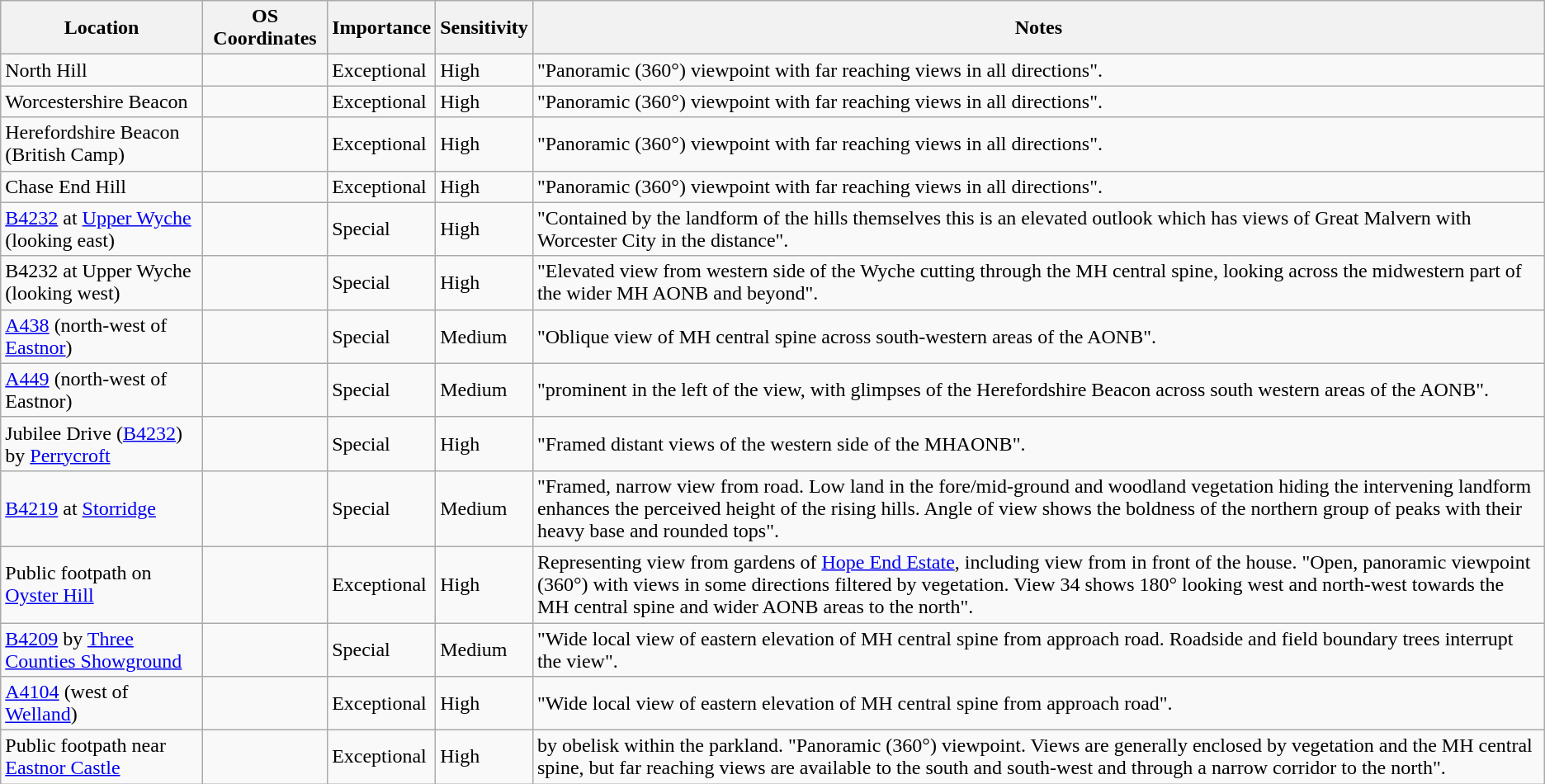<table class="wikitable sortable">
<tr>
<th>Location</th>
<th>OS Coordinates</th>
<th>Importance</th>
<th>Sensitivity</th>
<th>Notes</th>
</tr>
<tr>
<td>North Hill</td>
<td></td>
<td>Exceptional</td>
<td>High</td>
<td>"Panoramic (360°) viewpoint with far reaching views in all directions".</td>
</tr>
<tr>
<td>Worcestershire Beacon</td>
<td></td>
<td>Exceptional</td>
<td>High</td>
<td>"Panoramic (360°) viewpoint with far reaching views in all directions".</td>
</tr>
<tr>
<td>Herefordshire Beacon (British Camp)</td>
<td></td>
<td>Exceptional</td>
<td>High</td>
<td>"Panoramic (360°) viewpoint with far reaching views in all directions".</td>
</tr>
<tr>
<td>Chase End Hill</td>
<td></td>
<td>Exceptional</td>
<td>High</td>
<td>"Panoramic (360°) viewpoint with far reaching views in all directions".</td>
</tr>
<tr>
<td><a href='#'>B4232</a> at <a href='#'>Upper Wyche</a> (looking east)</td>
<td></td>
<td>Special</td>
<td>High</td>
<td>"Contained by the landform of the hills themselves this is an elevated outlook which has views of Great Malvern with Worcester City in the distance".</td>
</tr>
<tr>
<td>B4232 at Upper Wyche (looking west)</td>
<td></td>
<td>Special</td>
<td>High</td>
<td>"Elevated view from western side of the Wyche cutting through the MH central spine, looking across the midwestern part of the wider MH AONB and beyond".</td>
</tr>
<tr>
<td><a href='#'>A438</a> (north-west of <a href='#'>Eastnor</a>)</td>
<td></td>
<td>Special</td>
<td>Medium</td>
<td>"Oblique view of MH central spine across south-western areas of the AONB".</td>
</tr>
<tr>
<td><a href='#'>A449</a> (north-west of Eastnor)</td>
<td></td>
<td>Special</td>
<td>Medium</td>
<td>"prominent in the left of the view, with glimpses of the Herefordshire Beacon across south western areas of the AONB".</td>
</tr>
<tr>
<td>Jubilee Drive (<a href='#'>B4232</a>) by <a href='#'>Perrycroft</a></td>
<td></td>
<td>Special</td>
<td>High</td>
<td>"Framed distant views of the western side of the MHAONB".</td>
</tr>
<tr>
<td><a href='#'>B4219</a> at <a href='#'>Storridge</a></td>
<td></td>
<td>Special</td>
<td>Medium</td>
<td>"Framed, narrow view from road. Low land in the fore/mid-ground and woodland vegetation hiding the intervening landform enhances the perceived height of the rising hills. Angle of view shows the boldness of the northern group of peaks with their heavy base and rounded tops".</td>
</tr>
<tr>
<td>Public footpath on <a href='#'>Oyster Hill</a></td>
<td></td>
<td>Exceptional</td>
<td>High</td>
<td>Representing view from gardens of <a href='#'>Hope End Estate</a>, including view from in front of the house. "Open, panoramic viewpoint (360°) with views in some directions filtered by vegetation. View 34 shows 180° looking west and north-west towards the MH central spine and wider AONB areas to the north".</td>
</tr>
<tr>
<td><a href='#'>B4209</a> by <a href='#'>Three Counties Showground</a></td>
<td></td>
<td>Special</td>
<td>Medium</td>
<td>"Wide local view of eastern elevation of MH central spine from approach road. Roadside and field boundary trees interrupt the view".</td>
</tr>
<tr>
<td><a href='#'>A4104</a> (west of <a href='#'>Welland</a>)</td>
<td></td>
<td>Exceptional</td>
<td>High</td>
<td>"Wide local view of eastern elevation of MH central spine from approach road".</td>
</tr>
<tr>
<td>Public footpath near <a href='#'>Eastnor Castle</a></td>
<td></td>
<td>Exceptional</td>
<td>High</td>
<td>by obelisk within the parkland. "Panoramic (360°) viewpoint. Views are generally enclosed by vegetation and the MH central spine, but far reaching views are available to the south and south-west and through a narrow corridor to the north".</td>
</tr>
</table>
